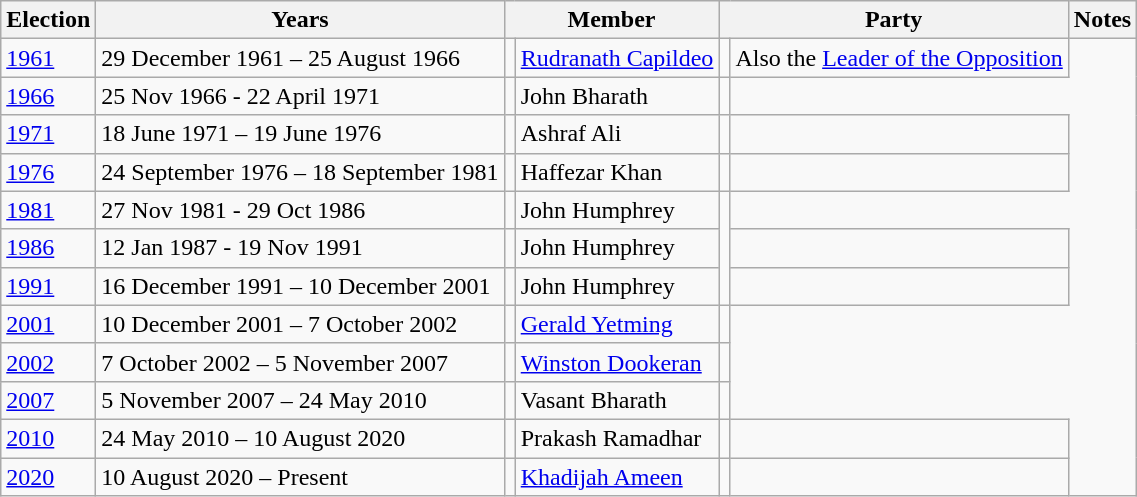<table class="wikitable sortable">
<tr>
<th>Election</th>
<th>Years</th>
<th colspan="2">Member</th>
<th colspan="2">Party</th>
<th>Notes</th>
</tr>
<tr>
<td><a href='#'>1961</a></td>
<td>29 December 1961 – 25 August 1966</td>
<td></td>
<td><a href='#'>Rudranath Capildeo</a></td>
<td></td>
<td>Also the <a href='#'>Leader of the Opposition</a></td>
</tr>
<tr>
<td><a href='#'>1966</a></td>
<td>25 Nov 1966 - 22 April 1971</td>
<td></td>
<td>John Bharath</td>
<td></td>
</tr>
<tr>
<td><a href='#'>1971</a></td>
<td>18 June 1971 – 19 June 1976</td>
<td></td>
<td>Ashraf Ali</td>
<td></td>
<td></td>
</tr>
<tr>
<td><a href='#'>1976</a></td>
<td>24 September 1976 – 18 September 1981</td>
<td></td>
<td>Haffezar Khan</td>
<td></td>
<td></td>
</tr>
<tr>
<td><a href='#'>1981</a></td>
<td>27 Nov 1981 - 29 Oct 1986</td>
<td></td>
<td>John Humphrey</td>
<td rowspan="3"></td>
</tr>
<tr>
<td><a href='#'>1986</a></td>
<td>12 Jan 1987 - 19 Nov 1991</td>
<td></td>
<td>John Humphrey</td>
<td></td>
</tr>
<tr>
<td><a href='#'>1991</a></td>
<td>16 December 1991 – 10 December 2001</td>
<td></td>
<td>John Humphrey</td>
<td></td>
</tr>
<tr>
<td><a href='#'>2001</a></td>
<td>10 December 2001 – 7 October 2002</td>
<td></td>
<td><a href='#'>Gerald Yetming</a></td>
<td></td>
</tr>
<tr>
<td><a href='#'>2002</a></td>
<td>7 October 2002 – 5 November 2007</td>
<td></td>
<td><a href='#'>Winston Dookeran</a></td>
<td></td>
</tr>
<tr>
<td><a href='#'>2007</a></td>
<td>5 November 2007 – 24 May 2010</td>
<td></td>
<td>Vasant Bharath</td>
<td></td>
</tr>
<tr>
<td><a href='#'>2010</a></td>
<td>24 May 2010 – 10 August 2020</td>
<td></td>
<td>Prakash Ramadhar</td>
<td></td>
<td></td>
</tr>
<tr>
<td><a href='#'>2020</a></td>
<td>10 August 2020 – Present</td>
<td></td>
<td><a href='#'>Khadijah Ameen</a></td>
<td></td>
<td></td>
</tr>
</table>
